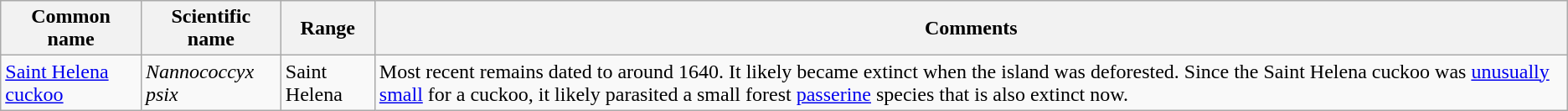<table class="wikitable">
<tr>
<th>Common name</th>
<th>Scientific name</th>
<th>Range</th>
<th class="unsortable">Comments</th>
</tr>
<tr>
<td><a href='#'>Saint Helena cuckoo</a></td>
<td><em>Nannococcyx psix</em></td>
<td>Saint Helena</td>
<td>Most recent remains dated to around 1640. It likely became extinct when the island was deforested. Since the Saint Helena cuckoo was <a href='#'>unusually small</a> for a cuckoo, it likely parasited a small forest <a href='#'>passerine</a> species that is also extinct now.</td>
</tr>
</table>
